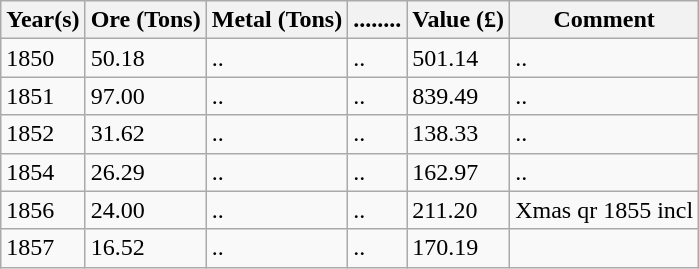<table class="wikitable sortable mw-collapsible mw-collapsed">
<tr>
<th>Year(s)</th>
<th>Ore (Tons)</th>
<th>Metal (Tons)</th>
<th>........</th>
<th>Value (£)</th>
<th>Comment</th>
</tr>
<tr>
<td>1850</td>
<td>50.18</td>
<td>..</td>
<td>..</td>
<td>501.14</td>
<td>..</td>
</tr>
<tr>
<td>1851</td>
<td>97.00</td>
<td>..</td>
<td>..</td>
<td>839.49</td>
<td>..</td>
</tr>
<tr>
<td>1852</td>
<td>31.62</td>
<td>..</td>
<td>..</td>
<td>138.33</td>
<td>..</td>
</tr>
<tr>
<td>1854</td>
<td>26.29</td>
<td>..</td>
<td>..</td>
<td>162.97</td>
<td>..</td>
</tr>
<tr>
<td>1856</td>
<td>24.00</td>
<td>..</td>
<td>..</td>
<td>211.20</td>
<td>Xmas qr 1855 incl</td>
</tr>
<tr>
<td>1857</td>
<td>16.52</td>
<td>..</td>
<td>..</td>
<td>170.19</td>
<td></td>
</tr>
</table>
